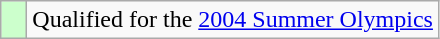<table class="wikitable" style="text-align:left;">
<tr>
<td width=10px bgcolor=#ccffcc></td>
<td>Qualified for the <a href='#'>2004 Summer Olympics</a></td>
</tr>
</table>
